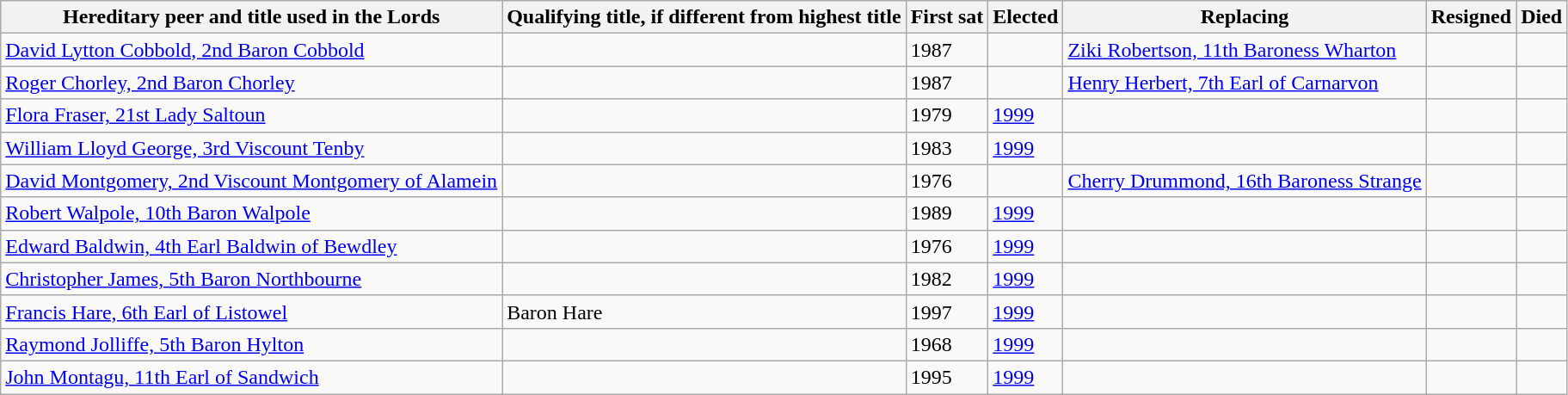<table class="sortable wikitable">
<tr>
<th>Hereditary peer and title used in the Lords</th>
<th>Qualifying title, if different from highest title</th>
<th>First sat</th>
<th>Elected</th>
<th>Replacing</th>
<th>Resigned</th>
<th>Died</th>
</tr>
<tr>
<td><a href='#'>David Lytton Cobbold, 2nd Baron Cobbold</a><br></td>
<td></td>
<td>1987</td>
<td></td>
<td><a href='#'>Ziki Robertson, 11th Baroness Wharton</a></td>
<td></td>
<td></td>
</tr>
<tr>
<td><a href='#'>Roger Chorley, 2nd Baron Chorley</a><br></td>
<td></td>
<td>1987</td>
<td></td>
<td><a href='#'>Henry Herbert, 7th Earl of Carnarvon</a></td>
<td></td>
<td></td>
</tr>
<tr>
<td><a href='#'>Flora Fraser, 21st Lady Saltoun</a></td>
<td></td>
<td>1979</td>
<td><a href='#'>1999</a></td>
<td></td>
<td></td>
<td></td>
</tr>
<tr>
<td><a href='#'>William Lloyd George, 3rd Viscount Tenby</a></td>
<td></td>
<td>1983</td>
<td><a href='#'>1999</a></td>
<td></td>
<td></td>
<td></td>
</tr>
<tr>
<td><a href='#'>David Montgomery, 2nd Viscount Montgomery of Alamein</a><br></td>
<td></td>
<td>1976</td>
<td></td>
<td><a href='#'>Cherry Drummond, 16th Baroness Strange</a></td>
<td></td>
<td></td>
</tr>
<tr>
<td><a href='#'>Robert Walpole, 10th Baron Walpole</a></td>
<td></td>
<td>1989</td>
<td><a href='#'>1999</a></td>
<td></td>
<td></td>
<td></td>
</tr>
<tr>
<td><a href='#'>Edward Baldwin, 4th Earl Baldwin of Bewdley</a></td>
<td></td>
<td>1976</td>
<td><a href='#'>1999</a></td>
<td></td>
<td></td>
<td></td>
</tr>
<tr>
<td><a href='#'>Christopher James, 5th Baron Northbourne</a></td>
<td></td>
<td>1982</td>
<td><a href='#'>1999</a></td>
<td></td>
<td></td>
<td></td>
</tr>
<tr>
<td><a href='#'>Francis Hare, 6th Earl of Listowel</a></td>
<td>Baron Hare</td>
<td>1997</td>
<td><a href='#'>1999</a></td>
<td></td>
<td></td>
<td></td>
</tr>
<tr>
<td><a href='#'>Raymond Jolliffe, 5th Baron Hylton</a></td>
<td></td>
<td>1968</td>
<td><a href='#'>1999</a></td>
<td></td>
<td></td>
<td></td>
</tr>
<tr>
<td><a href='#'>John Montagu, 11th Earl of Sandwich</a></td>
<td></td>
<td>1995</td>
<td><a href='#'>1999</a></td>
<td></td>
<td></td>
<td></td>
</tr>
</table>
